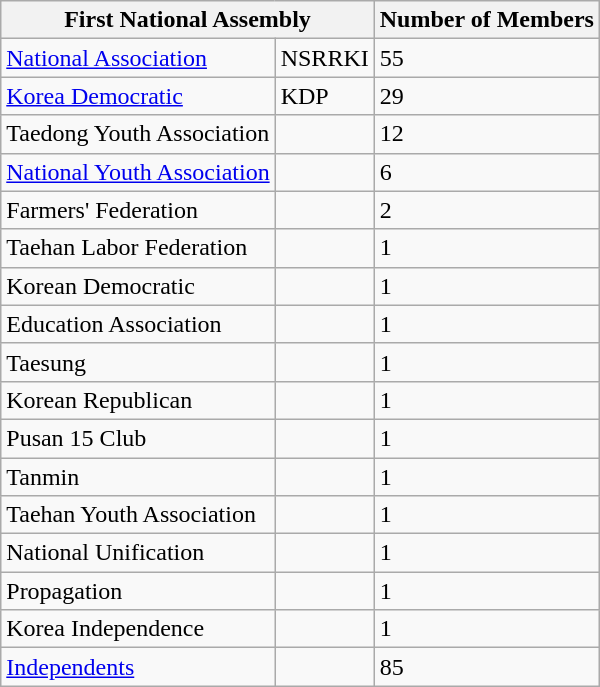<table class="wikitable">
<tr>
<th colspan="2">First National Assembly<br></th>
<th>Number of Members<br></th>
</tr>
<tr>
<td><a href='#'>National Association</a></td>
<td>NSRRKI</td>
<td>55</td>
</tr>
<tr>
<td><a href='#'>Korea Democratic</a></td>
<td>KDP</td>
<td>29</td>
</tr>
<tr>
<td>Taedong Youth Association</td>
<td></td>
<td>12</td>
</tr>
<tr>
<td><a href='#'>National Youth Association</a></td>
<td></td>
<td>6</td>
</tr>
<tr>
<td>Farmers' Federation</td>
<td></td>
<td>2</td>
</tr>
<tr>
<td>Taehan Labor Federation</td>
<td></td>
<td>1</td>
</tr>
<tr>
<td>Korean Democratic</td>
<td></td>
<td>1</td>
</tr>
<tr>
<td>Education Association</td>
<td></td>
<td>1</td>
</tr>
<tr>
<td>Taesung</td>
<td></td>
<td>1</td>
</tr>
<tr>
<td>Korean Republican</td>
<td></td>
<td>1</td>
</tr>
<tr>
<td>Pusan 15 Club</td>
<td></td>
<td>1</td>
</tr>
<tr>
<td>Tanmin</td>
<td></td>
<td>1</td>
</tr>
<tr>
<td>Taehan Youth Association</td>
<td></td>
<td>1</td>
</tr>
<tr>
<td>National Unification</td>
<td></td>
<td>1</td>
</tr>
<tr>
<td>Propagation</td>
<td></td>
<td>1</td>
</tr>
<tr>
<td>Korea Independence</td>
<td></td>
<td>1</td>
</tr>
<tr>
<td><a href='#'>Independents</a></td>
<td></td>
<td>85</td>
</tr>
</table>
